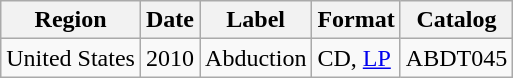<table class="wikitable">
<tr>
<th>Region</th>
<th>Date</th>
<th>Label</th>
<th>Format</th>
<th>Catalog</th>
</tr>
<tr>
<td>United States</td>
<td>2010</td>
<td>Abduction</td>
<td>CD, <a href='#'>LP</a></td>
<td>ABDT045</td>
</tr>
</table>
